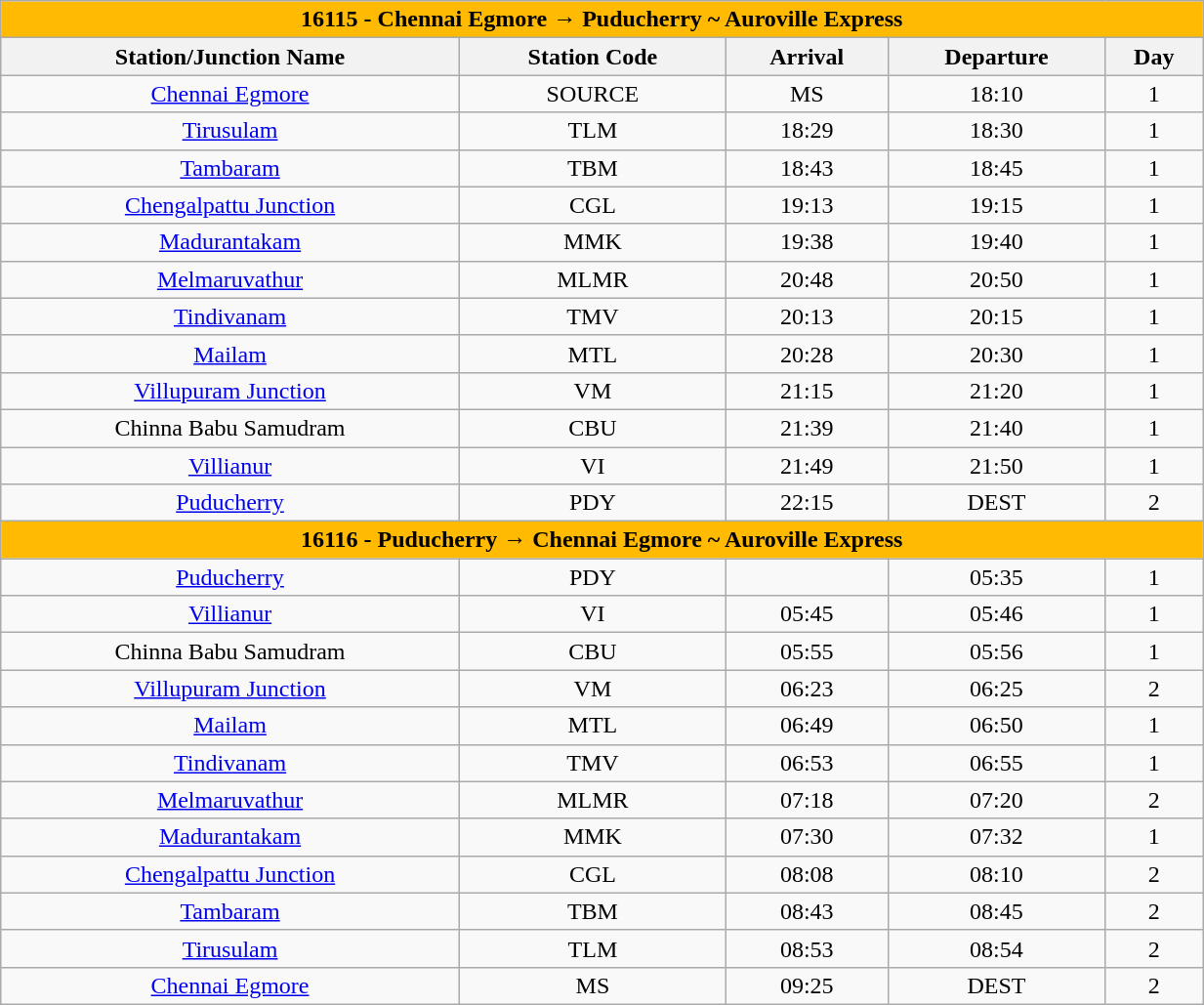<table class="wikitable sortable" width="65%" style="text-align: center;">
<tr>
<th colspan="5" align="center" style="background:#ffba01;"><span>16115 - Chennai Egmore → Puducherry ~ Auroville Express</span></th>
</tr>
<tr>
<th>Station/Junction Name</th>
<th>Station Code</th>
<th>Arrival</th>
<th>Departure</th>
<th>Day</th>
</tr>
<tr>
<td><a href='#'>Chennai Egmore</a></td>
<td>SOURCE</td>
<td>MS</td>
<td>18:10</td>
<td>1</td>
</tr>
<tr>
<td><a href='#'>Tirusulam</a></td>
<td>TLM</td>
<td>18:29</td>
<td>18:30</td>
<td>1</td>
</tr>
<tr>
<td><a href='#'>Tambaram</a></td>
<td>TBM</td>
<td>18:43</td>
<td>18:45</td>
<td>1</td>
</tr>
<tr>
<td><a href='#'>Chengalpattu Junction</a></td>
<td>CGL</td>
<td>19:13</td>
<td>19:15</td>
<td>1</td>
</tr>
<tr>
<td><a href='#'>Madurantakam</a></td>
<td>MMK</td>
<td>19:38</td>
<td>19:40</td>
<td>1</td>
</tr>
<tr>
<td><a href='#'>Melmaruvathur</a></td>
<td>MLMR</td>
<td>20:48</td>
<td>20:50</td>
<td>1</td>
</tr>
<tr>
<td><a href='#'>Tindivanam</a></td>
<td>TMV</td>
<td>20:13</td>
<td>20:15</td>
<td>1</td>
</tr>
<tr>
<td><a href='#'>Mailam</a></td>
<td>MTL</td>
<td>20:28</td>
<td>20:30</td>
<td>1</td>
</tr>
<tr>
<td><a href='#'>Villupuram Junction</a></td>
<td>VM</td>
<td>21:15</td>
<td>21:20</td>
<td>1</td>
</tr>
<tr>
<td>Chinna Babu Samudram</td>
<td>CBU</td>
<td>21:39</td>
<td>21:40</td>
<td>1</td>
</tr>
<tr>
<td><a href='#'>Villianur</a></td>
<td>VI</td>
<td>21:49</td>
<td>21:50</td>
<td>1</td>
</tr>
<tr>
<td><a href='#'>Puducherry</a></td>
<td>PDY</td>
<td>22:15</td>
<td>DEST</td>
<td>2</td>
</tr>
<tr>
<th colspan="5" align="center" style="background:#ffba01;"><span>16116 - Puducherry → Chennai Egmore ~ Auroville Express</span></th>
</tr>
<tr>
<td><a href='#'>Puducherry</a></td>
<td>PDY</td>
<td></td>
<td>05:35</td>
<td>1</td>
</tr>
<tr>
<td><a href='#'>Villianur</a></td>
<td>VI</td>
<td>05:45</td>
<td>05:46</td>
<td>1</td>
</tr>
<tr>
<td>Chinna Babu Samudram</td>
<td>CBU</td>
<td>05:55</td>
<td>05:56</td>
<td>1</td>
</tr>
<tr>
<td><a href='#'>Villupuram Junction</a></td>
<td>VM</td>
<td>06:23</td>
<td>06:25</td>
<td>2</td>
</tr>
<tr>
<td><a href='#'>Mailam</a></td>
<td>MTL</td>
<td>06:49</td>
<td>06:50</td>
<td>1</td>
</tr>
<tr>
<td><a href='#'>Tindivanam</a></td>
<td>TMV</td>
<td>06:53</td>
<td>06:55</td>
<td>1</td>
</tr>
<tr>
<td><a href='#'>Melmaruvathur</a></td>
<td>MLMR</td>
<td>07:18</td>
<td>07:20</td>
<td>2</td>
</tr>
<tr>
<td><a href='#'>Madurantakam</a></td>
<td>MMK</td>
<td>07:30</td>
<td>07:32</td>
<td>1</td>
</tr>
<tr>
<td><a href='#'>Chengalpattu Junction</a></td>
<td>CGL</td>
<td>08:08</td>
<td>08:10</td>
<td>2</td>
</tr>
<tr>
<td><a href='#'>Tambaram</a></td>
<td>TBM</td>
<td>08:43</td>
<td>08:45</td>
<td>2</td>
</tr>
<tr>
<td><a href='#'>Tirusulam</a></td>
<td>TLM</td>
<td>08:53</td>
<td>08:54</td>
<td>2</td>
</tr>
<tr>
<td><a href='#'>Chennai Egmore</a></td>
<td>MS</td>
<td>09:25</td>
<td>DEST</td>
<td>2</td>
</tr>
</table>
